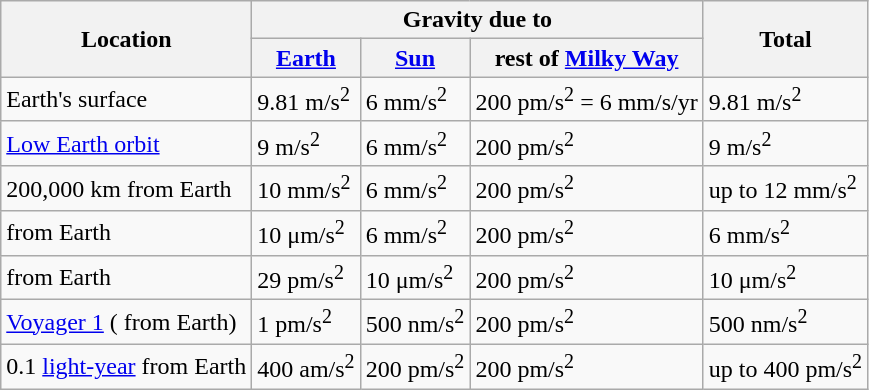<table class="wikitable">
<tr>
<th rowspan=2>Location</th>
<th colspan=3>Gravity due to</th>
<th rowspan=2>Total</th>
</tr>
<tr>
<th><a href='#'>Earth</a></th>
<th><a href='#'>Sun</a></th>
<th>rest of <a href='#'>Milky Way</a></th>
</tr>
<tr>
<td>Earth's surface</td>
<td>9.81 m/s<sup>2</sup></td>
<td>6 mm/s<sup>2</sup></td>
<td>200 pm/s<sup>2</sup> = 6 mm/s/yr</td>
<td>9.81 m/s<sup>2</sup></td>
</tr>
<tr>
<td><a href='#'>Low Earth orbit</a></td>
<td>9 m/s<sup>2</sup></td>
<td>6 mm/s<sup>2</sup></td>
<td>200 pm/s<sup>2</sup></td>
<td>9 m/s<sup>2</sup></td>
</tr>
<tr>
<td>200,000 km from Earth</td>
<td>10 mm/s<sup>2</sup></td>
<td>6 mm/s<sup>2</sup></td>
<td>200 pm/s<sup>2</sup></td>
<td>up to 12 mm/s<sup>2</sup></td>
</tr>
<tr>
<td> from Earth</td>
<td>10 μm/s<sup>2</sup></td>
<td>6 mm/s<sup>2</sup></td>
<td>200 pm/s<sup>2</sup></td>
<td>6 mm/s<sup>2</sup></td>
</tr>
<tr>
<td> from Earth</td>
<td>29 pm/s<sup>2</sup></td>
<td>10 μm/s<sup>2</sup></td>
<td>200 pm/s<sup>2</sup></td>
<td>10 μm/s<sup>2</sup></td>
</tr>
<tr>
<td><a href='#'>Voyager 1</a> ( from Earth)</td>
<td>1 pm/s<sup>2</sup></td>
<td>500 nm/s<sup>2</sup></td>
<td>200 pm/s<sup>2</sup></td>
<td>500 nm/s<sup>2</sup></td>
</tr>
<tr>
<td>0.1 <a href='#'>light-year</a> from Earth</td>
<td>400 am/s<sup>2</sup></td>
<td>200 pm/s<sup>2</sup></td>
<td>200 pm/s<sup>2</sup></td>
<td>up to 400 pm/s<sup>2</sup></td>
</tr>
</table>
